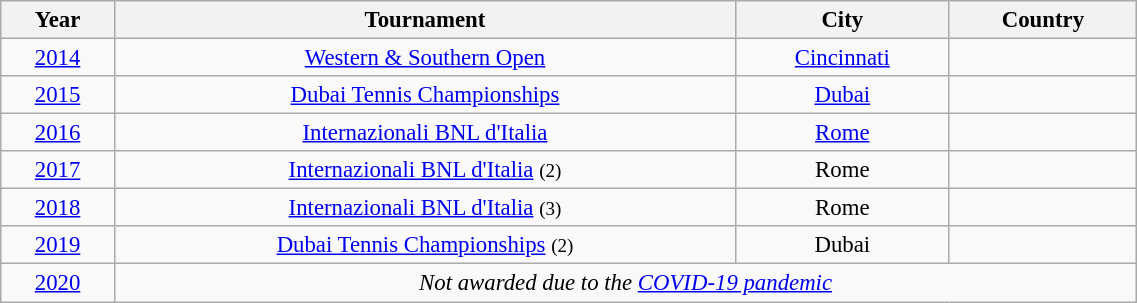<table class="wikitable" style="width: 60%; text-align:center; font-size:95%">
<tr>
<th>Year</th>
<th>Tournament</th>
<th>City</th>
<th>Country</th>
</tr>
<tr>
<td><a href='#'>2014</a></td>
<td><a href='#'>Western & Southern Open</a></td>
<td><a href='#'>Cincinnati</a></td>
<td></td>
</tr>
<tr>
<td><a href='#'>2015</a></td>
<td><a href='#'>Dubai Tennis Championships</a></td>
<td><a href='#'>Dubai</a></td>
<td></td>
</tr>
<tr>
<td><a href='#'>2016</a></td>
<td><a href='#'>Internazionali BNL d'Italia</a></td>
<td><a href='#'>Rome</a></td>
<td></td>
</tr>
<tr>
<td><a href='#'>2017</a></td>
<td><a href='#'>Internazionali BNL d'Italia</a> <small>(2)</small></td>
<td>Rome</td>
<td></td>
</tr>
<tr>
<td><a href='#'>2018</a></td>
<td><a href='#'>Internazionali BNL d'Italia</a> <small>(3)</small></td>
<td>Rome</td>
<td></td>
</tr>
<tr>
<td><a href='#'>2019</a></td>
<td><a href='#'>Dubai Tennis Championships</a> <small>(2)</small></td>
<td>Dubai</td>
<td></td>
</tr>
<tr>
<td><a href='#'>2020</a></td>
<td colspan=3 style="text-align:center;"><em>Not awarded due to the <a href='#'>COVID-19 pandemic</a></em></td>
</tr>
</table>
